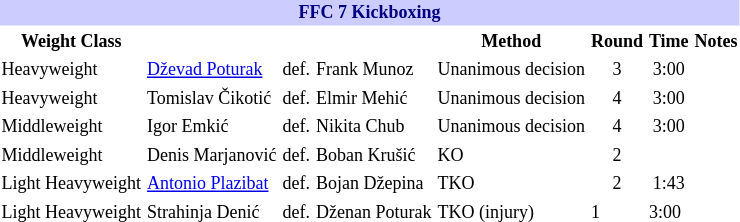<table class="toccolours" style="font-size: 75%;">
<tr>
<th colspan="8" style="background-color: #ccf; color: #000080; text-align: center;"><strong>FFC 7 Kickboxing</strong></th>
</tr>
<tr>
<th colspan="1">Weight Class</th>
<th colspan="1"></th>
<th colspan="1"></th>
<th colspan="1"></th>
<th colspan="1">Method</th>
<th colspan="1" align="center">Round</th>
<th colspan="1" align="center">Time</th>
<th colspan="1">Notes</th>
</tr>
<tr>
<td>Heavyweight</td>
<td><a href='#'>Dževad Poturak</a></td>
<td>def.</td>
<td>Frank Munoz</td>
<td>Unanimous decision</td>
<td align="center">3</td>
<td align="center">3:00</td>
<td></td>
</tr>
<tr>
<td>Heavyweight</td>
<td>Tomislav Čikotić</td>
<td>def.</td>
<td>Elmir Mehić</td>
<td>Unanimous decision</td>
<td align="center">4</td>
<td align="center">3:00</td>
<td></td>
</tr>
<tr>
<td>Middleweight</td>
<td>Igor Emkić</td>
<td>def.</td>
<td>Nikita Chub</td>
<td>Unanimous decision</td>
<td align="center">4</td>
<td align="center">3:00</td>
<td></td>
</tr>
<tr>
<td>Middleweight</td>
<td>Denis Marjanović</td>
<td>def.</td>
<td>Boban Krušić</td>
<td>KO</td>
<td align="center">2</td>
<td align="center"></td>
<td></td>
</tr>
<tr>
<td>Light Heavyweight</td>
<td><a href='#'>Antonio Plazibat</a></td>
<td>def.</td>
<td>Bojan Džepina</td>
<td>TKO</td>
<td align="center">2</td>
<td align="center">1:43</td>
<td></td>
</tr>
<tr>
<td>Light Heavyweight</td>
<td>Strahinja Denić</td>
<td>def.</td>
<td>Dženan Poturak</td>
<td>TKO (injury)</td>
<td>1</td>
<td>3:00</td>
<td></td>
</tr>
</table>
